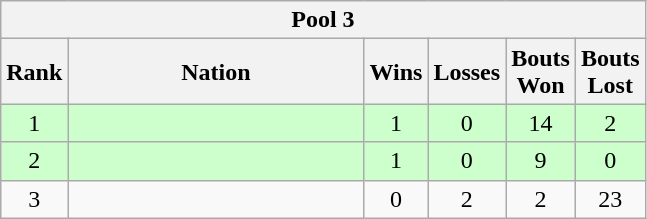<table class="wikitable" style="text-align:center">
<tr>
<th colspan=6 align=center><strong>Pool 3</strong></th>
</tr>
<tr>
<th width="20">Rank</th>
<th width="190">Nation</th>
<th width="20">Wins</th>
<th width="20">Losses</th>
<th width="20">Bouts Won</th>
<th width="20">Bouts Lost</th>
</tr>
<tr bgcolor=ccffcc>
<td>1</td>
<td align=left></td>
<td>1</td>
<td>0</td>
<td>14</td>
<td>2</td>
</tr>
<tr bgcolor=ccffcc>
<td>2</td>
<td align=left></td>
<td>1</td>
<td>0</td>
<td>9</td>
<td>0</td>
</tr>
<tr>
<td>3</td>
<td align=left></td>
<td>0</td>
<td>2</td>
<td>2</td>
<td>23</td>
</tr>
</table>
